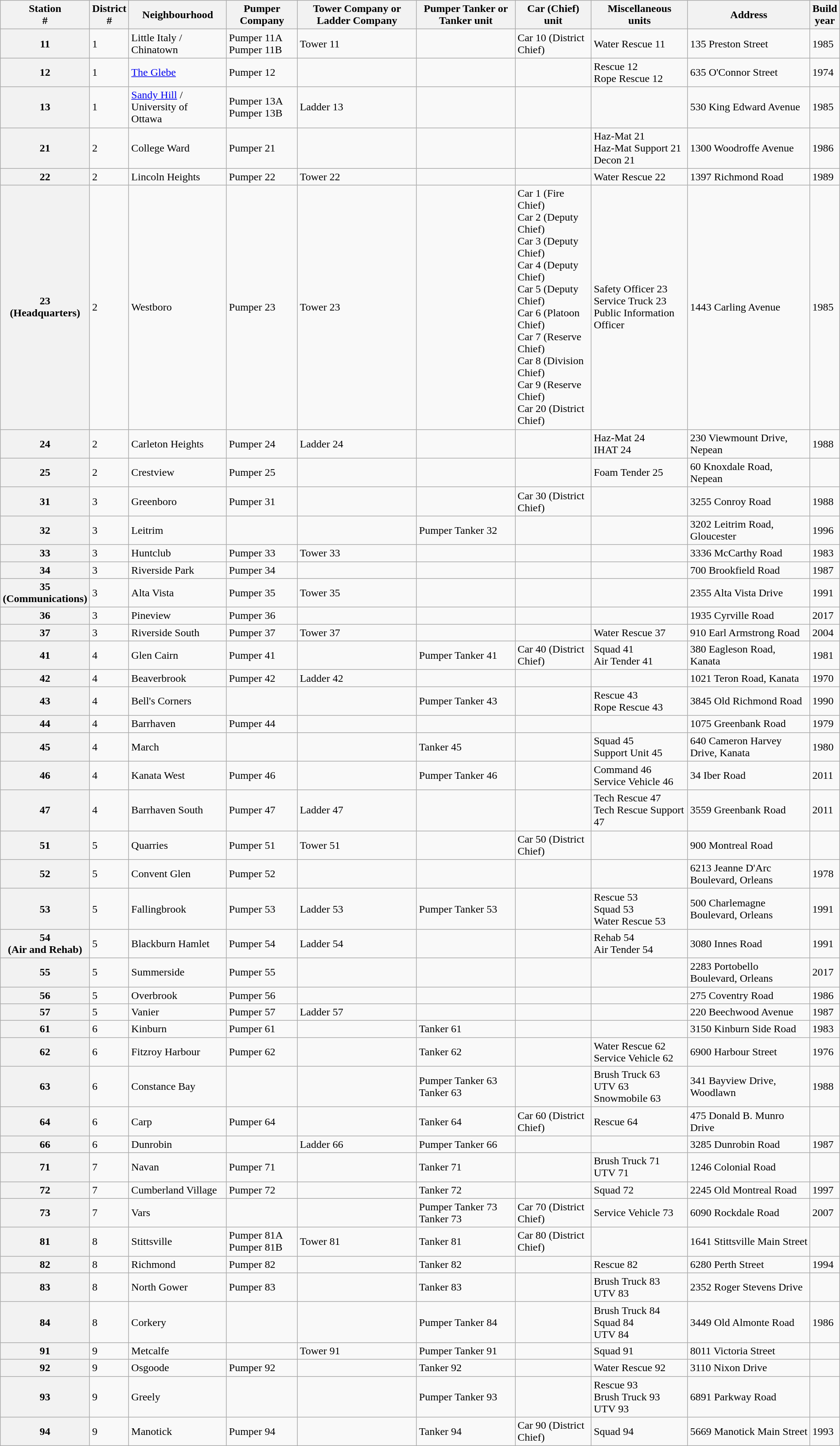<table class=wikitable width="100%">
<tr valign=centre>
<th>Station<br>#</th>
<th>District<br>#</th>
<th>Neighbourhood</th>
<th>Pumper Company</th>
<th>Tower Company or Ladder Company</th>
<th>Pumper Tanker or Tanker unit</th>
<th>Car (Chief) unit</th>
<th>Miscellaneous<br>units</th>
<th>Address</th>
<th>Build<br>year</th>
</tr>
<tr>
<th>11</th>
<td>1</td>
<td>Little Italy / Chinatown</td>
<td>Pumper 11A<br>Pumper 11B</td>
<td>Tower 11</td>
<td></td>
<td>Car 10 (District Chief)</td>
<td>Water Rescue 11</td>
<td>135 Preston Street</td>
<td>1985</td>
</tr>
<tr>
<th>12</th>
<td>1</td>
<td><a href='#'>The Glebe</a></td>
<td>Pumper 12</td>
<td></td>
<td></td>
<td></td>
<td>Rescue 12<br>Rope Rescue 12</td>
<td>635 O'Connor Street</td>
<td>1974</td>
</tr>
<tr>
<th>13</th>
<td>1</td>
<td><a href='#'>Sandy Hill</a> / University of<br>Ottawa</td>
<td>Pumper 13A<br>Pumper 13B</td>
<td>Ladder 13</td>
<td></td>
<td></td>
<td></td>
<td>530 King Edward Avenue</td>
<td>1985</td>
</tr>
<tr>
<th>21</th>
<td>2</td>
<td>College Ward</td>
<td>Pumper 21</td>
<td></td>
<td></td>
<td></td>
<td>Haz-Mat 21<br>Haz-Mat Support 21<br>Decon 21</td>
<td>1300 Woodroffe Avenue</td>
<td>1986</td>
</tr>
<tr>
<th>22</th>
<td>2</td>
<td>Lincoln Heights</td>
<td>Pumper 22</td>
<td>Tower 22</td>
<td></td>
<td></td>
<td>Water Rescue 22</td>
<td>1397 Richmond Road</td>
<td>1989</td>
</tr>
<tr>
<th>23<br>(Headquarters)</th>
<td>2</td>
<td>Westboro</td>
<td>Pumper 23</td>
<td>Tower 23</td>
<td></td>
<td>Car 1 (Fire Chief)<br>Car 2 (Deputy Chief)<br>Car 3 (Deputy Chief)<br>Car 4 (Deputy Chief)<br>Car 5 (Deputy Chief)<br>Car 6 (Platoon Chief)<br>Car 7 (Reserve Chief)<br>Car 8 (Division Chief)<br>Car 9 (Reserve Chief)<br>Car 20 (District Chief)</td>
<td>Safety Officer 23<br>Service Truck 23<br>Public Information Officer</td>
<td>1443 Carling Avenue</td>
<td>1985</td>
</tr>
<tr>
<th>24</th>
<td>2</td>
<td>Carleton Heights</td>
<td>Pumper 24</td>
<td>Ladder 24</td>
<td></td>
<td></td>
<td>Haz-Mat 24<br>IHAT 24</td>
<td>230 Viewmount Drive, Nepean</td>
<td>1988</td>
</tr>
<tr>
<th>25</th>
<td>2</td>
<td>Crestview</td>
<td>Pumper 25</td>
<td></td>
<td></td>
<td></td>
<td>Foam Tender 25</td>
<td>60 Knoxdale Road, Nepean</td>
<td></td>
</tr>
<tr>
<th>31</th>
<td>3</td>
<td>Greenboro</td>
<td>Pumper 31</td>
<td></td>
<td></td>
<td>Car 30 (District Chief)</td>
<td></td>
<td>3255 Conroy Road</td>
<td>1988</td>
</tr>
<tr>
<th>32</th>
<td>3</td>
<td>Leitrim</td>
<td></td>
<td></td>
<td>Pumper Tanker 32</td>
<td></td>
<td></td>
<td>3202 Leitrim Road, Gloucester</td>
<td>1996</td>
</tr>
<tr>
<th>33</th>
<td>3</td>
<td>Huntclub</td>
<td>Pumper 33</td>
<td>Tower 33</td>
<td></td>
<td></td>
<td></td>
<td>3336 McCarthy Road</td>
<td>1983</td>
</tr>
<tr>
<th>34</th>
<td>3</td>
<td>Riverside Park</td>
<td>Pumper 34</td>
<td></td>
<td></td>
<td></td>
<td></td>
<td>700 Brookfield Road</td>
<td>1987</td>
</tr>
<tr>
<th>35<br>(Communications)</th>
<td>3</td>
<td>Alta Vista</td>
<td>Pumper 35</td>
<td>Tower 35</td>
<td></td>
<td></td>
<td></td>
<td>2355 Alta Vista Drive</td>
<td>1991</td>
</tr>
<tr>
<th>36</th>
<td>3</td>
<td>Pineview</td>
<td>Pumper 36</td>
<td></td>
<td></td>
<td></td>
<td></td>
<td>1935 Cyrville Road</td>
<td>2017</td>
</tr>
<tr>
<th>37</th>
<td>3</td>
<td>Riverside South</td>
<td>Pumper 37</td>
<td>Tower 37</td>
<td></td>
<td></td>
<td>Water Rescue 37</td>
<td>910 Earl Armstrong Road</td>
<td>2004</td>
</tr>
<tr>
<th>41</th>
<td>4</td>
<td>Glen Cairn</td>
<td>Pumper 41</td>
<td></td>
<td>Pumper Tanker 41</td>
<td>Car 40 (District Chief)</td>
<td>Squad 41<br>Air Tender 41</td>
<td>380 Eagleson Road, Kanata</td>
<td>1981</td>
</tr>
<tr>
<th>42</th>
<td>4</td>
<td>Beaverbrook</td>
<td>Pumper 42</td>
<td>Ladder 42</td>
<td></td>
<td></td>
<td></td>
<td>1021 Teron Road, Kanata</td>
<td>1970</td>
</tr>
<tr>
<th>43</th>
<td>4</td>
<td>Bell's Corners</td>
<td></td>
<td></td>
<td>Pumper Tanker 43</td>
<td></td>
<td>Rescue 43<br>Rope Rescue 43</td>
<td>3845 Old Richmond Road</td>
<td>1990</td>
</tr>
<tr>
<th>44</th>
<td>4</td>
<td>Barrhaven</td>
<td>Pumper 44</td>
<td></td>
<td></td>
<td></td>
<td></td>
<td>1075 Greenbank Road</td>
<td>1979</td>
</tr>
<tr>
<th>45</th>
<td>4</td>
<td>March</td>
<td></td>
<td></td>
<td>Tanker 45</td>
<td></td>
<td>Squad 45<br>Support Unit 45</td>
<td>640 Cameron Harvey Drive, Kanata</td>
<td>1980</td>
</tr>
<tr>
<th>46</th>
<td>4</td>
<td>Kanata West</td>
<td>Pumper 46</td>
<td></td>
<td>Pumper Tanker 46</td>
<td></td>
<td>Command 46<br>Service Vehicle 46</td>
<td>34 Iber Road</td>
<td>2011</td>
</tr>
<tr>
<th>47</th>
<td>4</td>
<td>Barrhaven South</td>
<td>Pumper 47</td>
<td>Ladder 47</td>
<td></td>
<td></td>
<td>Tech Rescue 47<br>Tech Rescue Support 47</td>
<td>3559 Greenbank Road</td>
<td>2011</td>
</tr>
<tr>
<th>51</th>
<td>5</td>
<td>Quarries</td>
<td>Pumper 51</td>
<td>Tower 51</td>
<td></td>
<td>Car 50 (District Chief)</td>
<td></td>
<td>900 Montreal Road</td>
<td></td>
</tr>
<tr>
<th>52</th>
<td>5</td>
<td>Convent Glen</td>
<td>Pumper 52</td>
<td></td>
<td></td>
<td></td>
<td></td>
<td>6213 Jeanne D'Arc Boulevard, Orleans</td>
<td>1978</td>
</tr>
<tr>
<th>53</th>
<td>5</td>
<td>Fallingbrook</td>
<td>Pumper 53</td>
<td>Ladder 53</td>
<td>Pumper Tanker 53</td>
<td></td>
<td>Rescue 53<br>Squad 53<br>Water Rescue 53</td>
<td>500 Charlemagne Boulevard, Orleans</td>
<td>1991</td>
</tr>
<tr>
<th>54<br>(Air and Rehab)</th>
<td>5</td>
<td>Blackburn Hamlet</td>
<td>Pumper 54</td>
<td>Ladder 54</td>
<td></td>
<td></td>
<td>Rehab 54<br>Air Tender 54</td>
<td>3080 Innes Road</td>
<td>1991</td>
</tr>
<tr>
<th>55</th>
<td>5</td>
<td>Summerside</td>
<td>Pumper 55</td>
<td></td>
<td></td>
<td></td>
<td></td>
<td>2283 Portobello Boulevard, Orleans</td>
<td>2017</td>
</tr>
<tr>
<th>56</th>
<td>5</td>
<td>Overbrook</td>
<td>Pumper 56</td>
<td></td>
<td></td>
<td></td>
<td></td>
<td>275 Coventry Road</td>
<td>1986</td>
</tr>
<tr>
<th>57</th>
<td>5</td>
<td>Vanier</td>
<td>Pumper 57</td>
<td>Ladder 57</td>
<td></td>
<td></td>
<td></td>
<td>220 Beechwood Avenue</td>
<td>1987</td>
</tr>
<tr>
<th>61</th>
<td>6</td>
<td>Kinburn</td>
<td>Pumper 61</td>
<td></td>
<td>Tanker 61</td>
<td></td>
<td></td>
<td>3150 Kinburn Side Road</td>
<td>1983</td>
</tr>
<tr>
<th>62</th>
<td>6</td>
<td>Fitzroy Harbour</td>
<td>Pumper 62</td>
<td></td>
<td>Tanker 62</td>
<td></td>
<td>Water Rescue 62<br>Service Vehicle 62</td>
<td>6900 Harbour Street</td>
<td>1976</td>
</tr>
<tr>
<th>63</th>
<td>6</td>
<td>Constance Bay</td>
<td></td>
<td></td>
<td>Pumper Tanker 63<br>Tanker 63</td>
<td></td>
<td>Brush Truck 63<br>UTV 63<br>Snowmobile 63</td>
<td>341 Bayview Drive, Woodlawn</td>
<td>1988</td>
</tr>
<tr>
<th>64</th>
<td>6</td>
<td>Carp</td>
<td>Pumper 64</td>
<td></td>
<td>Tanker 64</td>
<td>Car 60 (District Chief)</td>
<td>Rescue 64</td>
<td>475 Donald B. Munro Drive</td>
<td></td>
</tr>
<tr>
<th>66</th>
<td>6</td>
<td>Dunrobin</td>
<td></td>
<td>Ladder 66</td>
<td>Pumper Tanker 66</td>
<td></td>
<td></td>
<td>3285 Dunrobin Road</td>
<td>1987</td>
</tr>
<tr>
<th>71</th>
<td>7</td>
<td>Navan</td>
<td>Pumper 71</td>
<td></td>
<td>Tanker 71</td>
<td></td>
<td>Brush Truck 71<br>UTV 71</td>
<td>1246 Colonial Road</td>
<td></td>
</tr>
<tr>
<th>72</th>
<td>7</td>
<td>Cumberland Village</td>
<td>Pumper 72</td>
<td></td>
<td>Tanker 72</td>
<td></td>
<td>Squad 72</td>
<td>2245 Old Montreal Road</td>
<td>1997</td>
</tr>
<tr>
<th>73</th>
<td>7</td>
<td>Vars</td>
<td></td>
<td></td>
<td>Pumper Tanker 73<br>Tanker 73</td>
<td>Car 70 (District Chief)</td>
<td>Service Vehicle 73</td>
<td>6090 Rockdale Road</td>
<td>2007</td>
</tr>
<tr>
<th>81</th>
<td>8</td>
<td>Stittsville</td>
<td>Pumper 81A<br>Pumper 81B</td>
<td>Tower 81</td>
<td>Tanker 81</td>
<td>Car 80 (District Chief)</td>
<td></td>
<td>1641 Stittsville Main Street</td>
<td></td>
</tr>
<tr>
<th>82</th>
<td>8</td>
<td>Richmond</td>
<td>Pumper 82</td>
<td></td>
<td>Tanker 82</td>
<td></td>
<td>Rescue 82</td>
<td>6280 Perth Street</td>
<td>1994</td>
</tr>
<tr>
<th>83</th>
<td>8</td>
<td>North Gower</td>
<td>Pumper 83</td>
<td></td>
<td>Tanker 83</td>
<td></td>
<td>Brush Truck 83<br>UTV 83</td>
<td>2352 Roger Stevens Drive</td>
<td></td>
</tr>
<tr>
<th>84</th>
<td>8</td>
<td>Corkery</td>
<td></td>
<td></td>
<td>Pumper Tanker 84</td>
<td></td>
<td>Brush Truck 84<br>Squad 84<br>UTV 84</td>
<td>3449 Old Almonte Road</td>
<td>1986</td>
</tr>
<tr>
<th>91</th>
<td>9</td>
<td>Metcalfe</td>
<td></td>
<td>Tower 91</td>
<td>Pumper Tanker 91</td>
<td></td>
<td>Squad 91</td>
<td>8011 Victoria Street</td>
<td></td>
</tr>
<tr>
<th>92</th>
<td>9</td>
<td>Osgoode</td>
<td>Pumper 92</td>
<td></td>
<td>Tanker 92</td>
<td></td>
<td>Water Rescue 92</td>
<td>3110 Nixon Drive</td>
<td></td>
</tr>
<tr>
<th>93</th>
<td>9</td>
<td>Greely</td>
<td></td>
<td></td>
<td>Pumper Tanker 93</td>
<td></td>
<td>Rescue 93<br>Brush Truck 93<br>UTV 93</td>
<td>6891 Parkway Road</td>
<td></td>
</tr>
<tr>
<th>94</th>
<td>9</td>
<td>Manotick</td>
<td>Pumper 94</td>
<td></td>
<td>Tanker 94</td>
<td>Car 90 (District Chief)</td>
<td>Squad 94</td>
<td>5669 Manotick Main Street</td>
<td>1993</td>
</tr>
</table>
